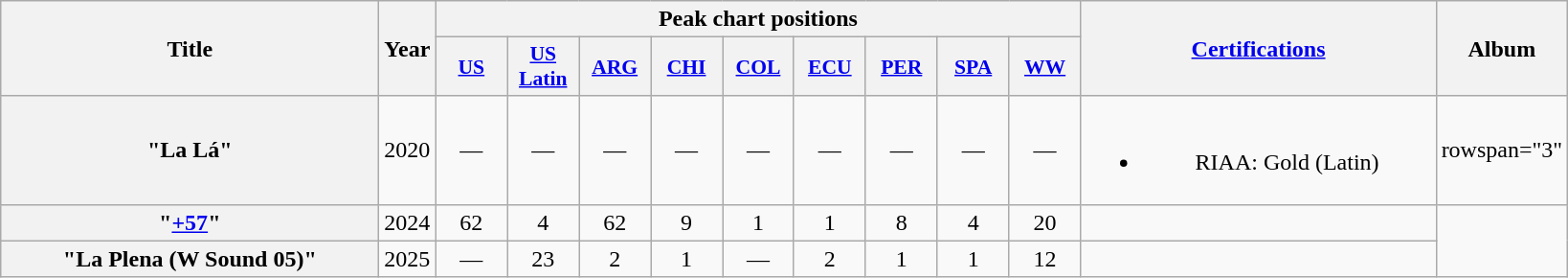<table class="wikitable plainrowheaders" style="text-align:center;">
<tr>
<th scope="col" rowspan="2" style="width:16em;">Title</th>
<th scope="col" rowspan="2">Year</th>
<th scope="col" colspan="9">Peak chart positions</th>
<th scope="col" rowspan="2" style="width:15em;"><a href='#'>Certifications</a></th>
<th scope="col" rowspan="2">Album</th>
</tr>
<tr>
<th scope="col" style="width:3em;font-size:90%;"><a href='#'>US</a><br></th>
<th scope="col" style="width:3em;font-size:90%;"><a href='#'>US<br>Latin</a><br></th>
<th scope="col" style="width:3em;font-size:90%;"><a href='#'>ARG</a><br></th>
<th scope="col" style="width:3em;font-size:90%;"><a href='#'>CHI</a><br></th>
<th scope="col" style="width:3em;font-size:90%;"><a href='#'>COL</a><br></th>
<th scope="col" style="width:3em;font-size:90%;"><a href='#'>ECU</a><br></th>
<th scope="col" style="width:3em;font-size:90%;"><a href='#'>PER</a><br></th>
<th scope="col" style="width:3em;font-size:90%;"><a href='#'>SPA</a><br></th>
<th scope="col" style="width:3em;font-size:90%;"><a href='#'>WW</a><br></th>
</tr>
<tr>
<th scope="row">"La Lá"<br></th>
<td>2020</td>
<td>—</td>
<td>—</td>
<td>—</td>
<td>—</td>
<td>—</td>
<td>—</td>
<td>—</td>
<td>—</td>
<td>—</td>
<td><br><ul><li>RIAA: Gold <span>(Latin)</span></li></ul></td>
<td>rowspan="3" </td>
</tr>
<tr>
<th scope="row">"<a href='#'>+57</a>"<br></th>
<td>2024</td>
<td>62</td>
<td>4</td>
<td>62</td>
<td>9</td>
<td>1</td>
<td>1</td>
<td>8</td>
<td>4</td>
<td>20</td>
<td></td>
</tr>
<tr>
<th scope="row">"La Plena (W Sound 05)"<br></th>
<td>2025</td>
<td>—</td>
<td>23</td>
<td>2</td>
<td>1</td>
<td>—</td>
<td>2</td>
<td>1</td>
<td>1</td>
<td>12</td>
<td></td>
</tr>
</table>
